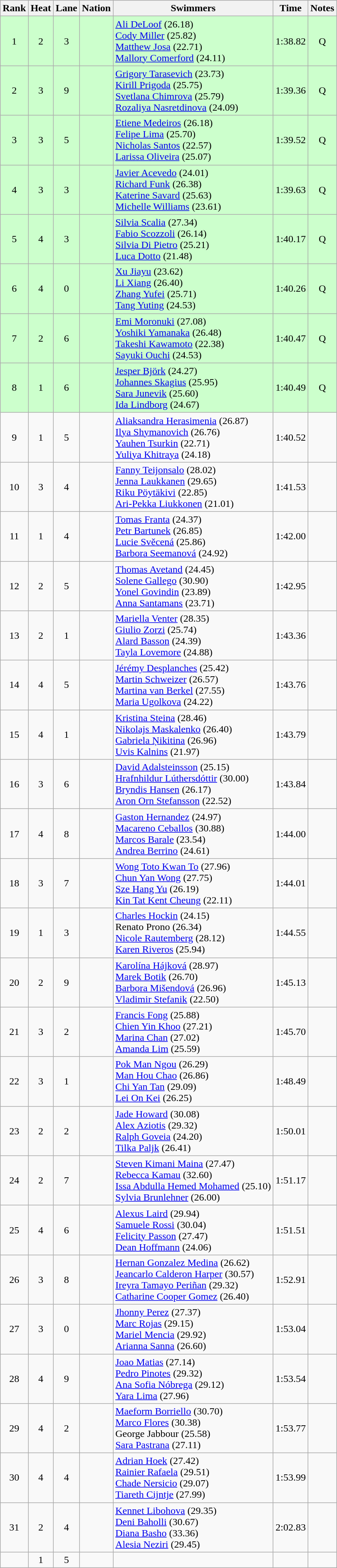<table class="wikitable sortable" style="text-align:center">
<tr>
<th>Rank</th>
<th>Heat</th>
<th>Lane</th>
<th>Nation</th>
<th>Swimmers</th>
<th>Time</th>
<th>Notes</th>
</tr>
<tr bgcolor=ccffcc>
<td>1</td>
<td>2</td>
<td>3</td>
<td align=left></td>
<td align=left><a href='#'>Ali DeLoof</a> (26.18)<br><a href='#'>Cody Miller</a> (25.82)<br><a href='#'>Matthew Josa</a> (22.71)<br><a href='#'>Mallory Comerford</a> (24.11)</td>
<td>1:38.82</td>
<td>Q</td>
</tr>
<tr bgcolor=ccffcc>
<td>2</td>
<td>3</td>
<td>9</td>
<td align=left></td>
<td align=left><a href='#'>Grigory Tarasevich</a> (23.73)<br><a href='#'>Kirill Prigoda</a> (25.75)<br><a href='#'>Svetlana Chimrova</a> (25.79)<br><a href='#'>Rozaliya Nasretdinova</a> (24.09)</td>
<td>1:39.36</td>
<td>Q</td>
</tr>
<tr bgcolor=ccffcc>
<td>3</td>
<td>3</td>
<td>5</td>
<td align=left></td>
<td align=left><a href='#'>Etiene Medeiros</a> (26.18)<br><a href='#'>Felipe Lima</a> (25.70)<br><a href='#'>Nicholas Santos</a> (22.57)<br><a href='#'>Larissa Oliveira</a> (25.07)</td>
<td>1:39.52</td>
<td>Q</td>
</tr>
<tr bgcolor=ccffcc>
<td>4</td>
<td>3</td>
<td>3</td>
<td align=left></td>
<td align=left><a href='#'>Javier Acevedo</a> (24.01)<br><a href='#'>Richard Funk</a> (26.38)<br><a href='#'>Katerine Savard</a> (25.63)<br><a href='#'>Michelle Williams</a> (23.61)</td>
<td>1:39.63</td>
<td>Q</td>
</tr>
<tr bgcolor=ccffcc>
<td>5</td>
<td>4</td>
<td>3</td>
<td align=left></td>
<td align=left><a href='#'>Silvia Scalia</a> (27.34)<br><a href='#'>Fabio Scozzoli</a> (26.14)<br><a href='#'>Silvia Di Pietro</a> (25.21)<br><a href='#'>Luca Dotto</a> (21.48)</td>
<td>1:40.17</td>
<td>Q</td>
</tr>
<tr bgcolor=ccffcc>
<td>6</td>
<td>4</td>
<td>0</td>
<td align=left></td>
<td align=left><a href='#'>Xu Jiayu</a> (23.62)<br><a href='#'>Li Xiang</a> (26.40)<br><a href='#'>Zhang Yufei</a> (25.71)<br><a href='#'>Tang Yuting</a> (24.53)</td>
<td>1:40.26</td>
<td>Q</td>
</tr>
<tr bgcolor=ccffcc>
<td>7</td>
<td>2</td>
<td>6</td>
<td align=left></td>
<td align=left><a href='#'>Emi Moronuki</a> (27.08)<br><a href='#'>Yoshiki Yamanaka</a> (26.48)<br><a href='#'>Takeshi Kawamoto</a> (22.38)<br><a href='#'>Sayuki Ouchi</a> (24.53)</td>
<td>1:40.47</td>
<td>Q</td>
</tr>
<tr bgcolor=ccffcc>
<td>8</td>
<td>1</td>
<td>6</td>
<td align=left></td>
<td align=left><a href='#'>Jesper Björk</a> (24.27)<br><a href='#'>Johannes Skagius</a> (25.95)<br><a href='#'>Sara Junevik</a> (25.60)<br><a href='#'>Ida Lindborg</a> (24.67)</td>
<td>1:40.49</td>
<td>Q</td>
</tr>
<tr>
<td>9</td>
<td>1</td>
<td>5</td>
<td align=left></td>
<td align=left><a href='#'>Aliaksandra Herasimenia</a> (26.87)<br><a href='#'>Ilya Shymanovich</a> (26.76)<br><a href='#'>Yauhen Tsurkin</a> (22.71)<br><a href='#'>Yuliya Khitraya</a> (24.18)</td>
<td>1:40.52</td>
<td></td>
</tr>
<tr>
<td>10</td>
<td>3</td>
<td>4</td>
<td align=left></td>
<td align=left><a href='#'>Fanny Teijonsalo</a> (28.02)<br><a href='#'>Jenna Laukkanen</a> (29.65)<br><a href='#'>Riku Pöytäkivi</a> (22.85)<br><a href='#'>Ari-Pekka Liukkonen</a> (21.01)</td>
<td>1:41.53</td>
<td></td>
</tr>
<tr>
<td>11</td>
<td>1</td>
<td>4</td>
<td align=left></td>
<td align=left><a href='#'>Tomas Franta</a> (24.37)<br><a href='#'>Petr Bartunek</a> (26.85)<br><a href='#'>Lucie Svěcená</a> (25.86)<br><a href='#'>Barbora Seemanová</a> (24.92)</td>
<td>1:42.00</td>
<td></td>
</tr>
<tr>
<td>12</td>
<td>2</td>
<td>5</td>
<td align=left></td>
<td align=left><a href='#'>Thomas Avetand</a> (24.45)<br><a href='#'>Solene Gallego</a> (30.90)<br><a href='#'>Yonel Govindin</a> (23.89)<br><a href='#'>Anna Santamans</a> (23.71)</td>
<td>1:42.95</td>
<td></td>
</tr>
<tr>
<td>13</td>
<td>2</td>
<td>1</td>
<td align=left></td>
<td align=left><a href='#'>Mariella Venter</a> (28.35)<br><a href='#'>Giulio Zorzi</a> (25.74)<br><a href='#'>Alard Basson</a> (24.39)<br><a href='#'>Tayla Lovemore</a> (24.88)</td>
<td>1:43.36</td>
<td></td>
</tr>
<tr>
<td>14</td>
<td>4</td>
<td>5</td>
<td align=left></td>
<td align=left><a href='#'>Jérémy Desplanches</a> (25.42)<br><a href='#'>Martin Schweizer</a> (26.57)<br><a href='#'>Martina van Berkel</a> (27.55)<br><a href='#'>Maria Ugolkova</a> (24.22)</td>
<td>1:43.76</td>
<td></td>
</tr>
<tr>
<td>15</td>
<td>4</td>
<td>1</td>
<td align=left></td>
<td align=left><a href='#'>Kristina Steina</a> (28.46)<br><a href='#'>Nikolajs Maskalenko</a> (26.40)<br><a href='#'>Gabriela Ņikitina</a> (26.96)<br><a href='#'>Uvis Kalnins</a> (21.97)</td>
<td>1:43.79</td>
<td></td>
</tr>
<tr>
<td>16</td>
<td>3</td>
<td>6</td>
<td align=left></td>
<td align=left><a href='#'>David Adalsteinsson</a> (25.15)<br><a href='#'>Hrafnhildur Lúthersdóttir</a> (30.00)<br><a href='#'>Bryndis Hansen</a> (26.17)<br><a href='#'>Aron Orn Stefansson</a> (22.52)</td>
<td>1:43.84</td>
<td></td>
</tr>
<tr>
<td>17</td>
<td>4</td>
<td>8</td>
<td align=left></td>
<td align=left><a href='#'>Gaston Hernandez</a> (24.97)<br><a href='#'>Macareno Ceballos</a> (30.88)<br><a href='#'>Marcos Barale</a> (23.54)<br><a href='#'>Andrea Berrino</a> (24.61)</td>
<td>1:44.00</td>
<td></td>
</tr>
<tr>
<td>18</td>
<td>3</td>
<td>7</td>
<td align=left></td>
<td align=left><a href='#'>Wong Toto Kwan To</a> (27.96)<br><a href='#'>Chun Yan Wong</a> (27.75)<br><a href='#'>Sze Hang Yu</a> (26.19)<br><a href='#'>Kin Tat Kent Cheung</a> (22.11)</td>
<td>1:44.01</td>
<td></td>
</tr>
<tr>
<td>19</td>
<td>1</td>
<td>3</td>
<td align=left></td>
<td align=left><a href='#'>Charles Hockin</a> (24.15)<br>Renato Prono (26.34)<br><a href='#'>Nicole Rautemberg</a> (28.12)<br><a href='#'>Karen Riveros</a> (25.94)</td>
<td>1:44.55</td>
<td></td>
</tr>
<tr>
<td>20</td>
<td>2</td>
<td>9</td>
<td align=left></td>
<td align=left><a href='#'>Karolína Hájková</a> (28.97)<br><a href='#'>Marek Botik</a> (26.70)<br><a href='#'>Barbora Mišendová</a> (26.96)<br><a href='#'>Vladimir Stefanik</a> (22.50)</td>
<td>1:45.13</td>
<td></td>
</tr>
<tr>
<td>21</td>
<td>3</td>
<td>2</td>
<td align=left></td>
<td align=left><a href='#'>Francis Fong</a> (25.88)<br><a href='#'>Chien Yin Khoo</a> (27.21)<br><a href='#'>Marina Chan</a> (27.02)<br><a href='#'>Amanda Lim</a> (25.59)</td>
<td>1:45.70</td>
<td></td>
</tr>
<tr>
<td>22</td>
<td>3</td>
<td>1</td>
<td align=left></td>
<td align=left><a href='#'>Pok Man Ngou</a> (26.29)<br><a href='#'>Man Hou Chao</a> (26.86)<br><a href='#'>Chi Yan Tan</a> (29.09)<br><a href='#'>Lei On Kei</a> (26.25)</td>
<td>1:48.49</td>
<td></td>
</tr>
<tr>
<td>23</td>
<td>2</td>
<td>2</td>
<td align=left></td>
<td align=left><a href='#'>Jade Howard</a> (30.08)<br><a href='#'>Alex Aziotis</a> (29.32)<br><a href='#'>Ralph Goveia</a> (24.20)<br><a href='#'>Tilka Paljk</a> (26.41)</td>
<td>1:50.01</td>
<td></td>
</tr>
<tr>
<td>24</td>
<td>2</td>
<td>7</td>
<td align=left></td>
<td align=left><a href='#'>Steven Kimani Maina</a> (27.47)<br><a href='#'>Rebecca Kamau</a> (32.60)<br><a href='#'>Issa Abdulla Hemed Mohamed</a> (25.10)<br><a href='#'>Sylvia Brunlehner</a> (26.00)</td>
<td>1:51.17</td>
<td></td>
</tr>
<tr>
<td>25</td>
<td>4</td>
<td>6</td>
<td align=left></td>
<td align=left><a href='#'>Alexus Laird</a> (29.94)<br><a href='#'>Samuele Rossi</a> (30.04)<br><a href='#'>Felicity Passon</a> (27.47)<br><a href='#'>Dean Hoffmann</a> (24.06)</td>
<td>1:51.51</td>
<td></td>
</tr>
<tr>
<td>26</td>
<td>3</td>
<td>8</td>
<td align=left></td>
<td align=left><a href='#'>Hernan Gonzalez Medina</a> (26.62)<br><a href='#'>Jeancarlo Calderon Harper</a> (30.57)<br><a href='#'>Ireyra Tamayo Periñan</a> (29.32)<br><a href='#'>Catharine Cooper Gomez</a> (26.40)</td>
<td>1:52.91</td>
<td></td>
</tr>
<tr>
<td>27</td>
<td>3</td>
<td>0</td>
<td align=left></td>
<td align=left><a href='#'>Jhonny Perez</a> (27.37)<br><a href='#'>Marc Rojas</a> (29.15)<br><a href='#'>Mariel Mencia</a> (29.92)<br><a href='#'>Arianna Sanna</a> (26.60)</td>
<td>1:53.04</td>
<td></td>
</tr>
<tr>
<td>28</td>
<td>4</td>
<td>9</td>
<td align=left></td>
<td align=left><a href='#'>Joao Matias</a> (27.14)<br><a href='#'>Pedro Pinotes</a> (29.32)<br><a href='#'>Ana Sofia Nóbrega</a> (29.12)<br><a href='#'>Yara Lima</a> (27.96)</td>
<td>1:53.54</td>
<td></td>
</tr>
<tr>
<td>29</td>
<td>4</td>
<td>2</td>
<td align=left></td>
<td align=left><a href='#'>Maeform Borriello</a> (30.70)<br><a href='#'>Marco Flores</a> (30.38)<br>George Jabbour (25.58)<br><a href='#'>Sara Pastrana</a> (27.11)</td>
<td>1:53.77</td>
<td></td>
</tr>
<tr>
<td>30</td>
<td>4</td>
<td>4</td>
<td align=left></td>
<td align=left><a href='#'>Adrian Hoek</a> (27.42)<br><a href='#'>Rainier Rafaela</a> (29.51)<br><a href='#'>Chade Nersicio</a> (29.07)<br><a href='#'>Tiareth Cijntje</a> (27.99)</td>
<td>1:53.99</td>
<td></td>
</tr>
<tr>
<td>31</td>
<td>2</td>
<td>4</td>
<td align=left></td>
<td align=left><a href='#'>Kennet Libohova</a> (29.35)<br><a href='#'>Deni Baholli</a> (30.67)<br><a href='#'>Diana Basho</a> (33.36)<br><a href='#'>Alesia Neziri</a> (29.45)</td>
<td>2:02.83</td>
<td></td>
</tr>
<tr>
<td></td>
<td>1</td>
<td>5</td>
<td align=left></td>
<td></td>
<td></td>
<td></td>
</tr>
</table>
